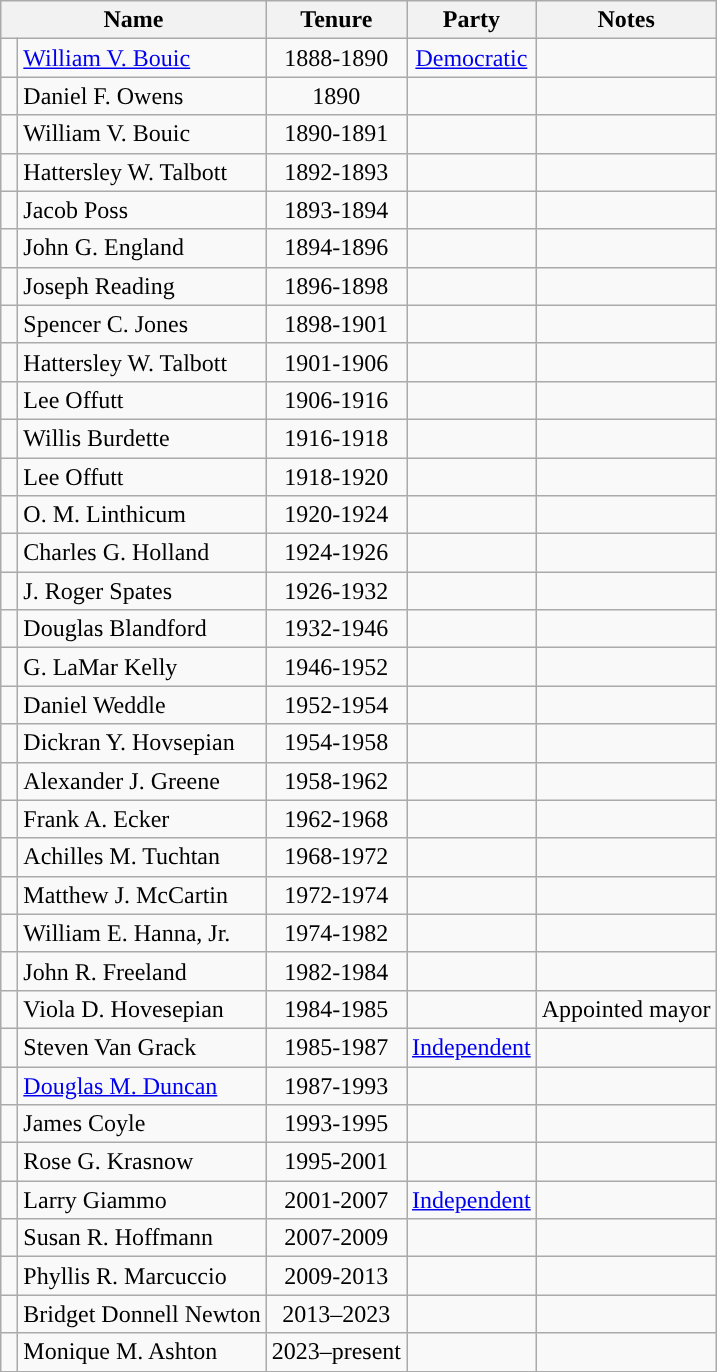<table class=wikitable>
<tr>
<th colspan="2" style="text-align:center; vertical-align:bottom;">Name</th>
<th style="text-align:center;">Tenure</th>
<th style="text-align:center;" valign=bottom>Party</th>
<th style="vertical-align:bottom; text-align:center;">Notes</th>
</tr>
<tr>
<td style="background-color:"> </td>
<td><a href='#'>William V. Bouic</a></td>
<td style="text-align:center;">1888-1890</td>
<td style="text-align:center;"><a href='#'>Democratic</a></td>
<td style="text-align:center;"></td>
</tr>
<tr>
<td></td>
<td>Daniel F. Owens</td>
<td style="text-align:center;">1890</td>
<td style="text-align:center;"></td>
<td style="text-align:center;"></td>
</tr>
<tr>
<td></td>
<td>William V. Bouic</td>
<td style="text-align:center;">1890-1891</td>
<td style="text-align:center;"></td>
<td style="text-align:center;"></td>
</tr>
<tr>
<td></td>
<td>Hattersley W. Talbott</td>
<td style="text-align:center;">1892-1893</td>
<td style="text-align:center;"></td>
<td style="text-align:center;"></td>
</tr>
<tr>
<td></td>
<td>Jacob Poss</td>
<td style="text-align:center;">1893-1894</td>
<td style="text-align:center;"></td>
<td style="text-align:center;"></td>
</tr>
<tr>
<td></td>
<td>John G. England</td>
<td style="text-align:center;">1894-1896</td>
<td style="text-align:center;"></td>
<td style="text-align:center;"></td>
</tr>
<tr>
<td></td>
<td>Joseph Reading</td>
<td style="text-align:center;">1896-1898</td>
<td style="text-align:center;"></td>
<td style="text-align:center;"></td>
</tr>
<tr>
<td></td>
<td>Spencer C. Jones</td>
<td style="text-align:center;">1898-1901</td>
<td style="text-align:center;"></td>
<td style="text-align:center;"></td>
</tr>
<tr>
<td></td>
<td>Hattersley W. Talbott</td>
<td style="text-align:center;">1901-1906</td>
<td style="text-align:center;"></td>
<td style="text-align:center;"></td>
</tr>
<tr>
<td></td>
<td>Lee Offutt</td>
<td style="text-align:center;">1906-1916</td>
<td style="text-align:center;"></td>
<td style="text-align:center;"></td>
</tr>
<tr>
<td></td>
<td>Willis Burdette</td>
<td style="text-align:center;">1916-1918</td>
<td style="text-align:center;"></td>
<td style="text-align:center;"></td>
</tr>
<tr>
<td></td>
<td>Lee Offutt</td>
<td style="text-align:center;">1918-1920</td>
<td style="text-align:center;"></td>
<td style="text-align:center;"></td>
</tr>
<tr>
<td></td>
<td>O. M. Linthicum</td>
<td style="text-align:center;">1920-1924</td>
<td style="text-align:center;"></td>
<td style="text-align:center;"></td>
</tr>
<tr>
<td></td>
<td>Charles G. Holland</td>
<td style="text-align:center;">1924-1926</td>
<td style="text-align:center;"></td>
<td style="text-align:center;"></td>
</tr>
<tr>
<td></td>
<td>J. Roger Spates</td>
<td style="text-align:center;">1926-1932</td>
<td style="text-align:center;"></td>
<td style="text-align:center;"></td>
</tr>
<tr>
<td></td>
<td>Douglas Blandford</td>
<td style="text-align:center;">1932-1946</td>
<td style="text-align:center;"></td>
<td style="text-align:center;"></td>
</tr>
<tr>
<td></td>
<td>G. LaMar Kelly</td>
<td style="text-align:center;">1946-1952</td>
<td style="text-align:center;"></td>
<td style="text-align:center;"></td>
</tr>
<tr>
<td></td>
<td>Daniel Weddle</td>
<td style="text-align:center;">1952-1954</td>
<td style="text-align:center;"></td>
<td style="text-align:center;"></td>
</tr>
<tr>
<td></td>
<td>Dickran Y. Hovsepian</td>
<td style="text-align:center;">1954-1958</td>
<td style="text-align:center;"></td>
<td style="text-align:center;"></td>
</tr>
<tr>
<td></td>
<td>Alexander J. Greene</td>
<td style="text-align:center;">1958-1962</td>
<td style="text-align:center;"></td>
<td style="text-align:center;"></td>
</tr>
<tr>
<td></td>
<td>Frank A. Ecker</td>
<td style="text-align:center;">1962-1968</td>
<td style="text-align:center;"></td>
<td style="text-align:center;"></td>
</tr>
<tr>
<td></td>
<td>Achilles M. Tuchtan</td>
<td style="text-align:center;">1968-1972</td>
<td style="text-align:center;"></td>
<td style="text-align:center;"></td>
</tr>
<tr>
<td></td>
<td>Matthew J. McCartin</td>
<td style="text-align:center;">1972-1974</td>
<td style="text-align:center;"></td>
<td style="text-align:center;"></td>
</tr>
<tr>
<td></td>
<td>William E. Hanna, Jr.</td>
<td style="text-align:center;">1974-1982</td>
<td style="text-align:center;"></td>
<td style="text-align:center;"></td>
</tr>
<tr>
<td></td>
<td>John R. Freeland</td>
<td style="text-align:center;">1982-1984</td>
<td style="text-align:center;"></td>
<td style="text-align:center;"></td>
</tr>
<tr>
<td></td>
<td>Viola D. Hovesepian</td>
<td style="text-align:center;">1984-1985</td>
<td style="text-align:center;"></td>
<td>Appointed mayor</td>
</tr>
<tr>
<td style="background-color:"> </td>
<td>Steven Van Grack</td>
<td style="text-align:center;">1985-1987</td>
<td style="text-align:center;"><a href='#'>Independent</a></td>
<td style="text-align:center;"></td>
</tr>
<tr>
<td style="background-color:"> </td>
<td><a href='#'>Douglas M. Duncan</a></td>
<td style="text-align:center;">1987-1993</td>
<td style="text-align:center;"></td>
<td style="text-align:center;"></td>
</tr>
<tr>
<td></td>
<td>James Coyle</td>
<td style="text-align:center;">1993-1995</td>
<td style="text-align:center;"></td>
<td style="text-align:center;"></td>
</tr>
<tr>
<td></td>
<td>Rose G. Krasnow</td>
<td style="text-align:center;">1995-2001</td>
<td style="text-align:center;"></td>
<td style="text-align:center;"></td>
</tr>
<tr>
<td style="background-color:"> </td>
<td>Larry Giammo</td>
<td style="text-align:center;">2001-2007</td>
<td style="text-align:center;"><a href='#'>Independent</a></td>
<td style="text-align:center;"></td>
</tr>
<tr>
<td style="background-color:"> </td>
<td>Susan R. Hoffmann</td>
<td style="text-align:center;">2007-2009</td>
<td style="text-align:center;"></td>
<td style="text-align:center;"></td>
</tr>
<tr>
<td style="background-color:"> </td>
<td>Phyllis R. Marcuccio</td>
<td style="text-align:center;">2009-2013</td>
<td style="text-align:center;"></td>
<td style="text-align:center;"></td>
</tr>
<tr>
<td style="background-color:"> </td>
<td>Bridget Donnell Newton</td>
<td style="text-align:center;">2013–2023</td>
<td style="text-align:center;"></td>
<td style="text-align:center;"></td>
</tr>
<tr>
<td></td>
<td>Monique M. Ashton</td>
<td style="text-align:center;">2023–present</td>
<td style="text-align:center;"></td>
<td style="text-align:center;"></td>
</tr>
</table>
